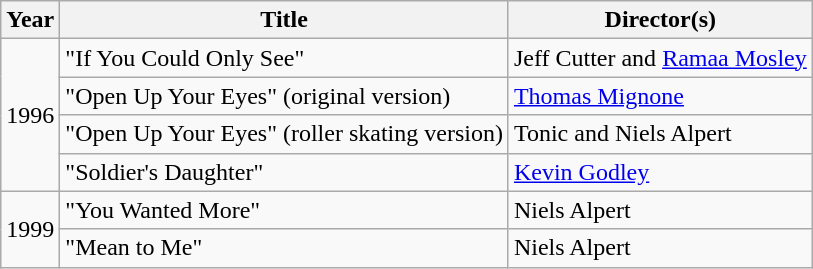<table class="wikitable">
<tr>
<th>Year</th>
<th>Title</th>
<th>Director(s)</th>
</tr>
<tr>
<td align="center" rowspan="4">1996</td>
<td>"If You Could Only See"</td>
<td>Jeff Cutter and <a href='#'>Ramaa Mosley</a></td>
</tr>
<tr>
<td>"Open Up Your Eyes" (original version)</td>
<td><a href='#'>Thomas Mignone</a></td>
</tr>
<tr>
<td>"Open Up Your Eyes" (roller skating version)</td>
<td>Tonic and Niels Alpert</td>
</tr>
<tr>
<td>"Soldier's Daughter"</td>
<td><a href='#'>Kevin Godley</a></td>
</tr>
<tr>
<td align="center" rowspan="2">1999</td>
<td>"You Wanted More"</td>
<td>Niels Alpert</td>
</tr>
<tr>
<td>"Mean to Me"</td>
<td>Niels Alpert</td>
</tr>
</table>
